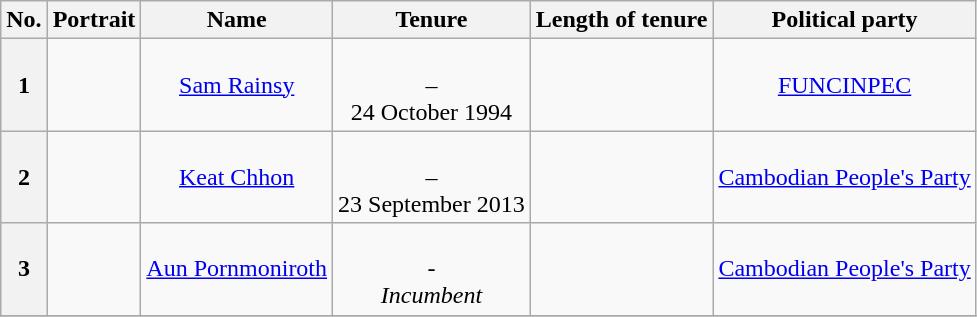<table class="wikitable sortable" style="text-align:Center;">
<tr>
<th class="unsortable"><abbr>No.</abbr><br></th>
<th class="unsortable">Portrait</th>
<th class="unsortable">Name</th>
<th class="unsortable">Tenure</th>
<th class="unsortable">Length of tenure</th>
<th class="unsortable">Political party</th>
</tr>
<tr>
<th>1</th>
<td></td>
<td><a href='#'>Sam Rainsy</a><br></td>
<td><br>–<br>24 October 1994</td>
<td></td>
<td><a href='#'>FUNCINPEC</a></td>
</tr>
<tr>
<th>2</th>
<td></td>
<td><a href='#'>Keat Chhon</a><br></td>
<td><br>–<br>23 September 2013</td>
<td></td>
<td><a href='#'>Cambodian People's Party</a></td>
</tr>
<tr>
<th>3</th>
<td></td>
<td><a href='#'>Aun Pornmoniroth</a><br></td>
<td><br>-<br><em>Incumbent</em></td>
<td></td>
<td><a href='#'>Cambodian People's Party</a></td>
</tr>
<tr>
</tr>
</table>
